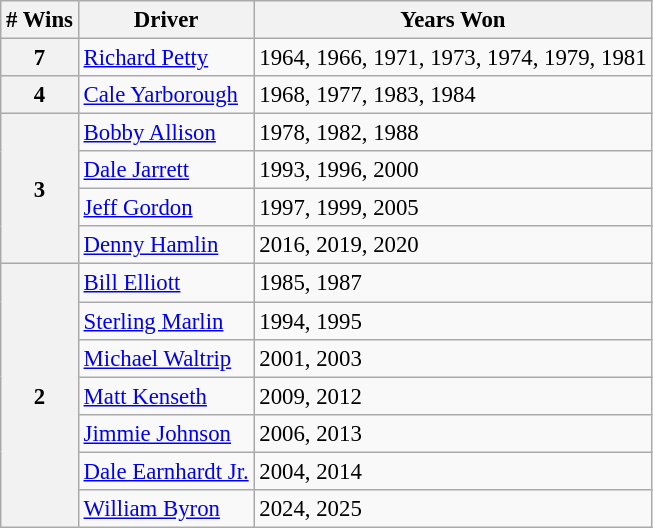<table class="wikitable" style="font-size: 95%;">
<tr>
<th># Wins</th>
<th>Driver</th>
<th>Years Won</th>
</tr>
<tr>
<th>7</th>
<td><a href='#'>Richard Petty</a></td>
<td>1964, 1966, 1971, 1973, 1974, 1979, 1981</td>
</tr>
<tr>
<th>4</th>
<td><a href='#'>Cale Yarborough</a></td>
<td>1968, 1977, 1983, 1984</td>
</tr>
<tr>
<th rowspan="4">3</th>
<td><a href='#'>Bobby Allison</a></td>
<td>1978, 1982, 1988</td>
</tr>
<tr>
<td><a href='#'>Dale Jarrett</a></td>
<td>1993, 1996, 2000</td>
</tr>
<tr>
<td><a href='#'>Jeff Gordon</a></td>
<td>1997, 1999, 2005</td>
</tr>
<tr>
<td><a href='#'>Denny Hamlin</a></td>
<td>2016, 2019, 2020</td>
</tr>
<tr>
<th rowspan="7">2</th>
<td><a href='#'>Bill Elliott</a></td>
<td>1985, 1987</td>
</tr>
<tr>
<td><a href='#'>Sterling Marlin</a></td>
<td>1994, 1995</td>
</tr>
<tr>
<td><a href='#'>Michael Waltrip</a></td>
<td>2001, 2003</td>
</tr>
<tr>
<td><a href='#'>Matt Kenseth</a></td>
<td>2009, 2012</td>
</tr>
<tr>
<td><a href='#'>Jimmie Johnson</a></td>
<td>2006, 2013</td>
</tr>
<tr>
<td><a href='#'>Dale Earnhardt Jr.</a></td>
<td>2004, 2014</td>
</tr>
<tr>
<td><a href='#'>William Byron</a></td>
<td>2024, 2025</td>
</tr>
</table>
